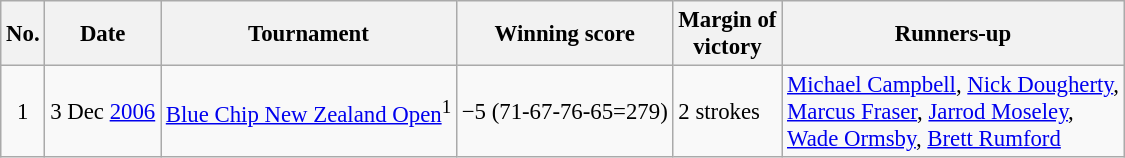<table class="wikitable" style="font-size:95%;">
<tr>
<th>No.</th>
<th>Date</th>
<th>Tournament</th>
<th>Winning score</th>
<th>Margin of<br>victory</th>
<th>Runners-up</th>
</tr>
<tr>
<td align=center>1</td>
<td align=right>3 Dec <a href='#'>2006</a></td>
<td><a href='#'>Blue Chip New Zealand Open</a><sup>1</sup></td>
<td>−5 (71-67-76-65=279)</td>
<td>2 strokes</td>
<td> <a href='#'>Michael Campbell</a>,  <a href='#'>Nick Dougherty</a>,<br> <a href='#'>Marcus Fraser</a>,  <a href='#'>Jarrod Moseley</a>,<br> <a href='#'>Wade Ormsby</a>,  <a href='#'>Brett Rumford</a></td>
</tr>
</table>
